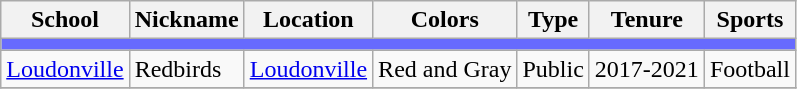<table class="wikitable sortable">
<tr>
<th>School</th>
<th>Nickname</th>
<th>Location</th>
<th>Colors</th>
<th>Type</th>
<th>Tenure</th>
<th>Sports</th>
</tr>
<tr>
<th colspan="7" style="background:#676AFE;"></th>
</tr>
<tr>
<td><a href='#'>Loudonville</a></td>
<td>Redbirds</td>
<td><a href='#'>Loudonville</a></td>
<td>Red and Gray <br>  </td>
<td>Public</td>
<td>2017-2021</td>
<td>Football</td>
</tr>
<tr>
</tr>
</table>
